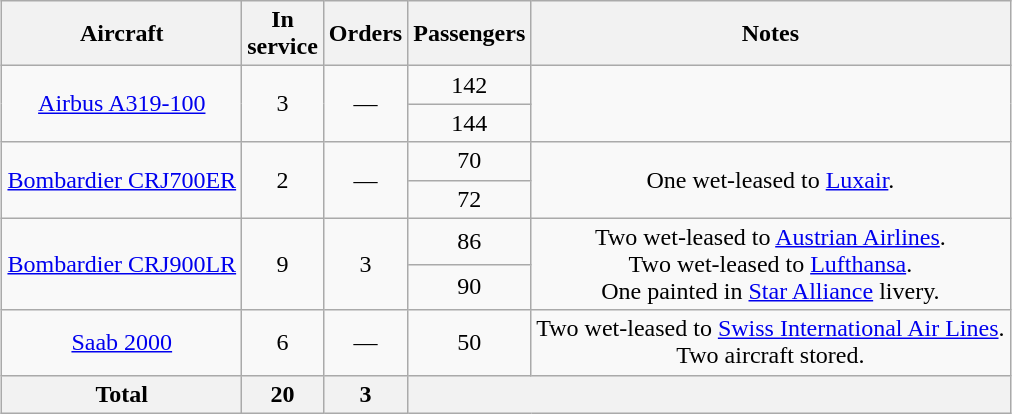<table class="wikitable" style="margin:0.5em auto; text-align:center">
<tr>
<th>Aircraft</th>
<th>In <br> service</th>
<th>Orders</th>
<th>Passengers</th>
<th>Notes</th>
</tr>
<tr>
<td rowspan=2><a href='#'>Airbus A319-100</a></td>
<td rowspan=2>3</td>
<td rowspan=2>—</td>
<td>142</td>
<td rowspan=2></td>
</tr>
<tr>
<td>144</td>
</tr>
<tr>
<td rowspan=2><a href='#'>Bombardier CRJ700ER</a></td>
<td rowspan=2>2</td>
<td rowspan=2>—</td>
<td>70</td>
<td rowspan=2>One wet-leased to <a href='#'>Luxair</a>.</td>
</tr>
<tr>
<td>72</td>
</tr>
<tr>
<td rowspan=2><a href='#'>Bombardier CRJ900LR</a></td>
<td rowspan=2>9</td>
<td rowspan=2>3</td>
<td>86</td>
<td rowspan=2>Two wet-leased to <a href='#'>Austrian Airlines</a>.<br>Two wet-leased to <a href='#'>Lufthansa</a>.<br>One painted in <a href='#'>Star Alliance</a> livery.</td>
</tr>
<tr>
<td>90</td>
</tr>
<tr>
<td><a href='#'>Saab 2000</a></td>
<td>6</td>
<td>—</td>
<td>50</td>
<td>Two wet-leased to <a href='#'>Swiss International Air Lines</a>.<br>Two aircraft stored.</td>
</tr>
<tr>
<th>Total</th>
<th>20</th>
<th>3</th>
<th colspan=2></th>
</tr>
</table>
